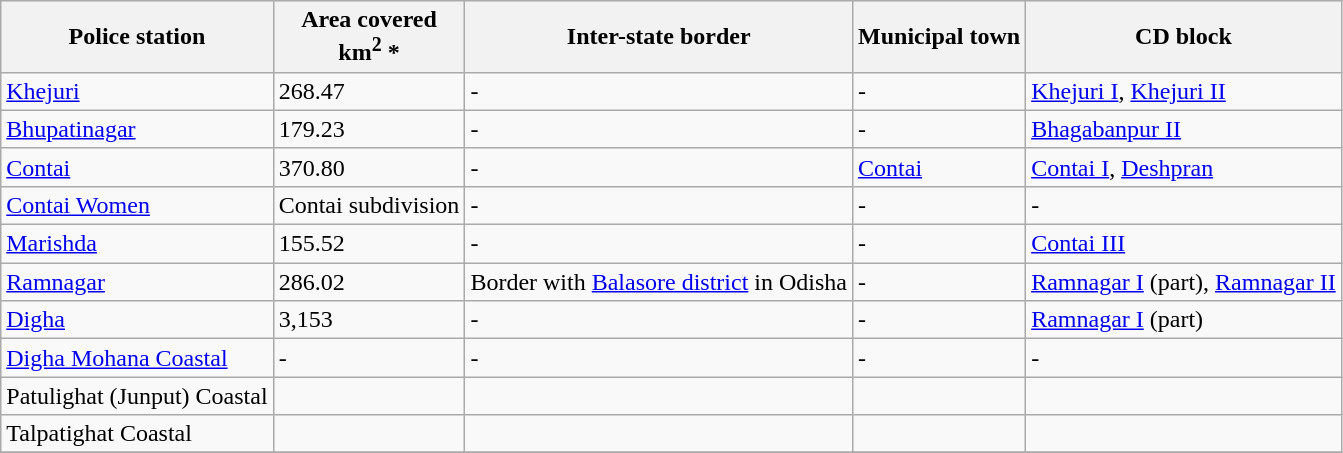<table class="wikitable sortable">
<tr>
<th>Police station</th>
<th>Area covered<br>km<sup>2</sup> *</th>
<th>Inter-state border</th>
<th>Municipal town</th>
<th>CD block</th>
</tr>
<tr>
<td><a href='#'>Khejuri</a></td>
<td>268.47</td>
<td>-</td>
<td>-</td>
<td><a href='#'>Khejuri I</a>, <a href='#'>Khejuri II</a></td>
</tr>
<tr>
<td><a href='#'>Bhupatinagar</a></td>
<td>179.23</td>
<td>-</td>
<td>-</td>
<td><a href='#'>Bhagabanpur II</a></td>
</tr>
<tr>
<td><a href='#'>Contai</a></td>
<td>370.80</td>
<td>-</td>
<td><a href='#'>Contai</a></td>
<td><a href='#'>Contai I</a>, <a href='#'>Deshpran</a></td>
</tr>
<tr>
<td><a href='#'>Contai Women</a></td>
<td>Contai subdivision</td>
<td>-</td>
<td>-</td>
<td>-</td>
</tr>
<tr>
<td><a href='#'>Marishda</a></td>
<td>155.52</td>
<td>-</td>
<td>-</td>
<td><a href='#'>Contai III</a></td>
</tr>
<tr>
<td><a href='#'>Ramnagar</a></td>
<td>286.02</td>
<td>Border with <a href='#'>Balasore district</a> in Odisha</td>
<td>-</td>
<td><a href='#'>Ramnagar I</a> (part), <a href='#'>Ramnagar II</a></td>
</tr>
<tr>
<td><a href='#'>Digha</a></td>
<td>3,153</td>
<td>-</td>
<td>-</td>
<td><a href='#'>Ramnagar I</a> (part)</td>
</tr>
<tr>
<td><a href='#'>Digha Mohana Coastal</a></td>
<td>-</td>
<td>-</td>
<td>-</td>
<td>-</td>
</tr>
<tr>
<td>Patulighat (Junput) Coastal</td>
<td></td>
<td></td>
<td></td>
<td></td>
</tr>
<tr>
<td>Talpatighat Coastal</td>
<td></td>
<td></td>
<td></td>
<td></td>
</tr>
<tr>
</tr>
</table>
